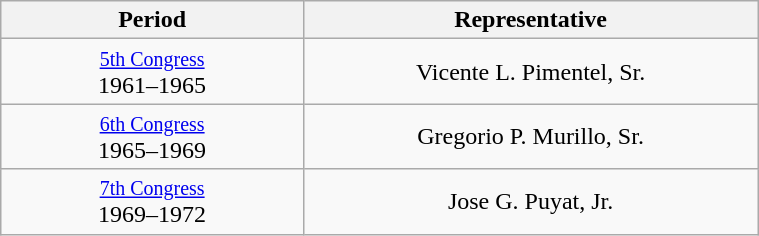<table class="wikitable" style="text-align:center; width:40%;">
<tr>
<th width="40%">Period</th>
<th>Representative</th>
</tr>
<tr>
<td><small><a href='#'>5th Congress</a></small><br>1961–1965</td>
<td>Vicente L. Pimentel, Sr.</td>
</tr>
<tr>
<td><small><a href='#'>6th Congress</a></small><br>1965–1969</td>
<td>Gregorio P. Murillo, Sr.</td>
</tr>
<tr>
<td><small><a href='#'>7th Congress</a></small><br>1969–1972</td>
<td>Jose G. Puyat, Jr.</td>
</tr>
</table>
